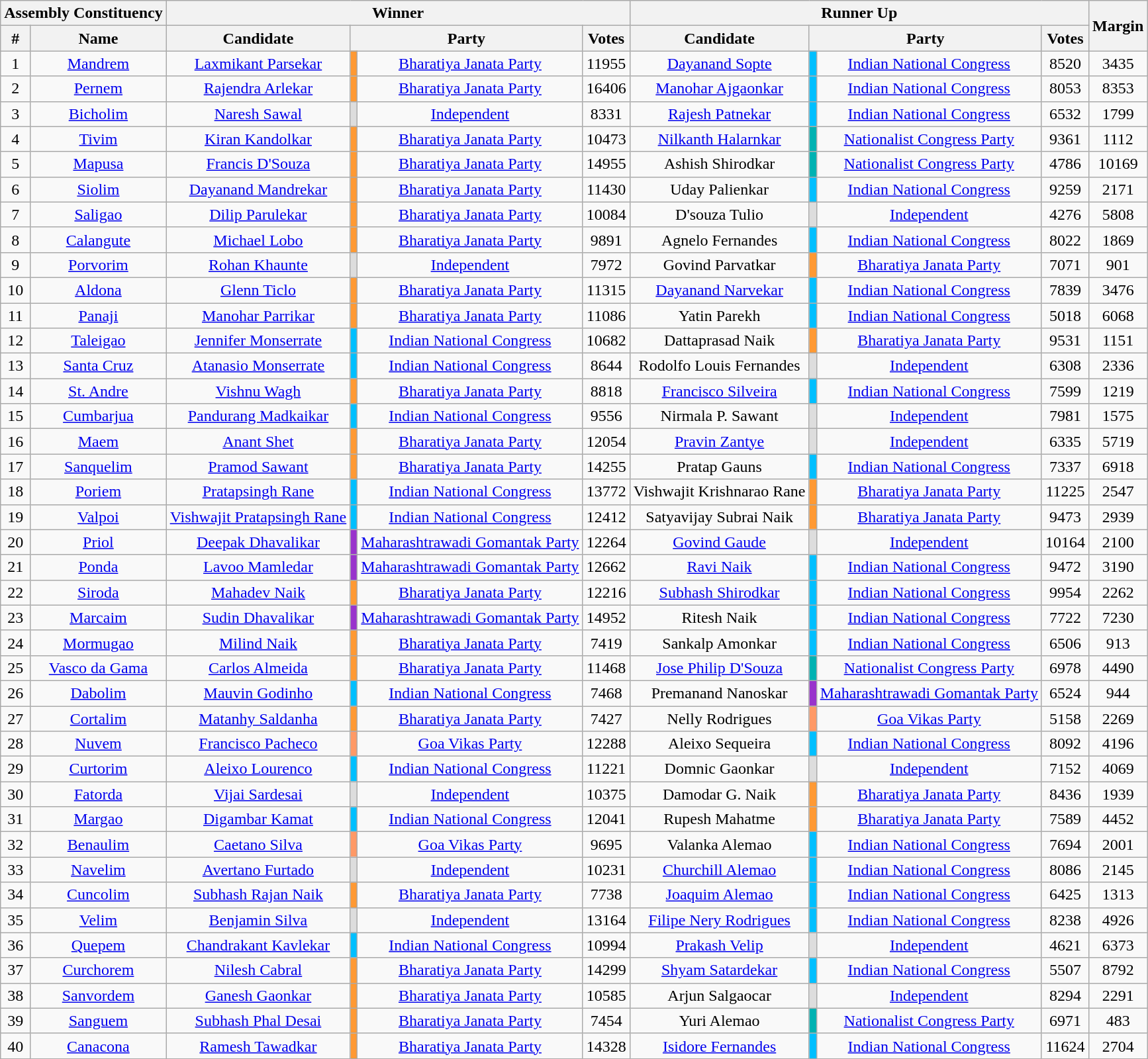<table class="wikitable sortable" style="text-align:center;">
<tr>
<th colspan="2">Assembly Constituency</th>
<th colspan="4">Winner</th>
<th colspan="4">Runner Up</th>
<th rowspan="2">Margin</th>
</tr>
<tr>
<th>#</th>
<th>Name</th>
<th>Candidate</th>
<th colspan="2">Party</th>
<th>Votes</th>
<th>Candidate</th>
<th colspan="2">Party</th>
<th>Votes</th>
</tr>
<tr>
<td>1</td>
<td><a href='#'>Mandrem</a></td>
<td><a href='#'>Laxmikant Parsekar</a></td>
<td style="background:#f93;"></td>
<td><a href='#'>Bharatiya Janata Party</a></td>
<td>11955</td>
<td><a href='#'>Dayanand Sopte</a></td>
<td style="background:#00bfff;"></td>
<td><a href='#'>Indian National Congress</a></td>
<td>8520</td>
<td>3435</td>
</tr>
<tr>
<td>2</td>
<td><a href='#'>Pernem</a></td>
<td><a href='#'>Rajendra Arlekar</a></td>
<td style="background:#f93;"></td>
<td><a href='#'>Bharatiya Janata Party</a></td>
<td>16406</td>
<td><a href='#'>Manohar Ajgaonkar</a></td>
<td style="background:#00bfff;"></td>
<td><a href='#'>Indian National Congress</a></td>
<td>8053</td>
<td>8353</td>
</tr>
<tr>
<td>3</td>
<td><a href='#'>Bicholim</a></td>
<td><a href='#'>Naresh Sawal</a></td>
<td style="background:#ddd;"></td>
<td><a href='#'>Independent</a></td>
<td>8331</td>
<td><a href='#'>Rajesh Patnekar</a></td>
<td style="background:#00bfff;"></td>
<td><a href='#'>Indian National Congress</a></td>
<td>6532</td>
<td>1799</td>
</tr>
<tr>
<td>4</td>
<td><a href='#'>Tivim</a></td>
<td><a href='#'>Kiran Kandolkar</a></td>
<td style="background:#f93;"></td>
<td><a href='#'>Bharatiya Janata Party</a></td>
<td>10473</td>
<td><a href='#'>Nilkanth Halarnkar</a></td>
<td style="background:#00b2b2;"></td>
<td><a href='#'>Nationalist Congress Party</a></td>
<td>9361</td>
<td>1112</td>
</tr>
<tr>
<td>5</td>
<td><a href='#'>Mapusa</a></td>
<td><a href='#'>Francis D'Souza</a></td>
<td style="background:#f93;"></td>
<td><a href='#'>Bharatiya Janata Party</a></td>
<td>14955</td>
<td>Ashish Shirodkar</td>
<td style="background:#00b2b2;"></td>
<td><a href='#'>Nationalist Congress Party</a></td>
<td>4786</td>
<td>10169</td>
</tr>
<tr>
<td>6</td>
<td><a href='#'>Siolim</a></td>
<td><a href='#'>Dayanand Mandrekar</a></td>
<td style="background:#f93;"></td>
<td><a href='#'>Bharatiya Janata Party</a></td>
<td>11430</td>
<td>Uday Palienkar</td>
<td style="background:#00bfff;"></td>
<td><a href='#'>Indian National Congress</a></td>
<td>9259</td>
<td>2171</td>
</tr>
<tr>
<td>7</td>
<td><a href='#'>Saligao</a></td>
<td><a href='#'>Dilip Parulekar</a></td>
<td style="background:#f93;"></td>
<td><a href='#'>Bharatiya Janata Party</a></td>
<td>10084</td>
<td>D'souza Tulio</td>
<td style="background:#ddd;"></td>
<td><a href='#'>Independent</a></td>
<td>4276</td>
<td>5808</td>
</tr>
<tr>
<td>8</td>
<td><a href='#'>Calangute</a></td>
<td><a href='#'>Michael Lobo</a></td>
<td style="background:#f93;"></td>
<td><a href='#'>Bharatiya Janata Party</a></td>
<td>9891</td>
<td>Agnelo Fernandes</td>
<td style="background:#00bfff;"></td>
<td><a href='#'>Indian National Congress</a></td>
<td>8022</td>
<td>1869</td>
</tr>
<tr>
<td>9</td>
<td><a href='#'>Porvorim</a></td>
<td><a href='#'>Rohan Khaunte</a></td>
<td style="background:#ddd;"></td>
<td><a href='#'>Independent</a></td>
<td>7972</td>
<td>Govind Parvatkar</td>
<td style="background:#f93;"></td>
<td><a href='#'>Bharatiya Janata Party</a></td>
<td>7071</td>
<td>901</td>
</tr>
<tr>
<td>10</td>
<td><a href='#'>Aldona</a></td>
<td><a href='#'>Glenn Ticlo</a></td>
<td style="background:#f93;"></td>
<td><a href='#'>Bharatiya Janata Party</a></td>
<td>11315</td>
<td><a href='#'>Dayanand Narvekar</a></td>
<td style="background:#00bfff;"></td>
<td><a href='#'>Indian National Congress</a></td>
<td>7839</td>
<td>3476</td>
</tr>
<tr>
<td>11</td>
<td><a href='#'>Panaji</a></td>
<td><a href='#'>Manohar Parrikar</a></td>
<td style="background:#f93;"></td>
<td><a href='#'>Bharatiya Janata Party</a></td>
<td>11086</td>
<td>Yatin Parekh</td>
<td style="background:#00bfff;"></td>
<td><a href='#'>Indian National Congress</a></td>
<td>5018</td>
<td>6068</td>
</tr>
<tr>
<td>12</td>
<td><a href='#'>Taleigao</a></td>
<td><a href='#'>Jennifer Monserrate</a></td>
<td style="background:#00bfff;"></td>
<td><a href='#'>Indian National Congress</a></td>
<td>10682</td>
<td>Dattaprasad Naik</td>
<td style="background:#f93;"></td>
<td><a href='#'>Bharatiya Janata Party</a></td>
<td>9531</td>
<td>1151</td>
</tr>
<tr>
<td>13</td>
<td><a href='#'>Santa Cruz</a></td>
<td><a href='#'>Atanasio Monserrate</a></td>
<td style="background:#00bfff;"></td>
<td><a href='#'>Indian National Congress</a></td>
<td>8644</td>
<td>Rodolfo Louis Fernandes</td>
<td style="background:#ddd;"></td>
<td><a href='#'>Independent</a></td>
<td>6308</td>
<td>2336</td>
</tr>
<tr>
<td>14</td>
<td><a href='#'>St. Andre</a></td>
<td><a href='#'>Vishnu Wagh</a></td>
<td style="background:#f93;"></td>
<td><a href='#'>Bharatiya Janata Party</a></td>
<td>8818</td>
<td><a href='#'>Francisco Silveira</a></td>
<td style="background:#00bfff;"></td>
<td><a href='#'>Indian National Congress</a></td>
<td>7599</td>
<td>1219</td>
</tr>
<tr>
<td>15</td>
<td><a href='#'>Cumbarjua</a></td>
<td><a href='#'>Pandurang Madkaikar</a></td>
<td style="background:#00bfff;"></td>
<td><a href='#'>Indian National Congress</a></td>
<td>9556</td>
<td>Nirmala P. Sawant</td>
<td style="background:#ddd;"></td>
<td><a href='#'>Independent</a></td>
<td>7981</td>
<td>1575</td>
</tr>
<tr>
<td>16</td>
<td><a href='#'>Maem</a></td>
<td><a href='#'>Anant Shet</a></td>
<td style="background:#f93;"></td>
<td><a href='#'>Bharatiya Janata Party</a></td>
<td>12054</td>
<td><a href='#'>Pravin Zantye</a></td>
<td style="background:#ddd;"></td>
<td><a href='#'>Independent</a></td>
<td>6335</td>
<td>5719</td>
</tr>
<tr>
<td>17</td>
<td><a href='#'>Sanquelim</a></td>
<td><a href='#'>Pramod Sawant</a></td>
<td style="background:#f93;"></td>
<td><a href='#'>Bharatiya Janata Party</a></td>
<td>14255</td>
<td>Pratap Gauns</td>
<td style="background:#00bfff;"></td>
<td><a href='#'>Indian National Congress</a></td>
<td>7337</td>
<td>6918</td>
</tr>
<tr>
<td>18</td>
<td><a href='#'>Poriem</a></td>
<td><a href='#'>Pratapsingh Rane</a></td>
<td style="background:#00bfff;"></td>
<td><a href='#'>Indian National Congress</a></td>
<td>13772</td>
<td>Vishwajit Krishnarao Rane</td>
<td style="background:#f93;"></td>
<td><a href='#'>Bharatiya Janata Party</a></td>
<td>11225</td>
<td>2547</td>
</tr>
<tr>
<td>19</td>
<td><a href='#'>Valpoi</a></td>
<td><a href='#'>Vishwajit Pratapsingh Rane</a></td>
<td style="background:#00bfff;"></td>
<td><a href='#'>Indian National Congress</a></td>
<td>12412</td>
<td>Satyavijay Subrai Naik</td>
<td style="background:#f93;"></td>
<td><a href='#'>Bharatiya Janata Party</a></td>
<td>9473</td>
<td>2939</td>
</tr>
<tr>
<td>20</td>
<td><a href='#'>Priol</a></td>
<td><a href='#'>Deepak Dhavalikar</a></td>
<td style="background:#93c;"></td>
<td><a href='#'>Maharashtrawadi Gomantak Party</a></td>
<td>12264</td>
<td><a href='#'>Govind Gaude</a></td>
<td style="background:#ddd;"></td>
<td><a href='#'>Independent</a></td>
<td>10164</td>
<td>2100</td>
</tr>
<tr>
<td>21</td>
<td><a href='#'>Ponda</a></td>
<td><a href='#'>Lavoo Mamledar</a></td>
<td style="background:#93c;"></td>
<td><a href='#'>Maharashtrawadi Gomantak Party</a></td>
<td>12662</td>
<td><a href='#'>Ravi Naik</a></td>
<td style="background:#00bfff;"></td>
<td><a href='#'>Indian National Congress</a></td>
<td>9472</td>
<td>3190</td>
</tr>
<tr>
<td>22</td>
<td><a href='#'>Siroda</a></td>
<td><a href='#'>Mahadev Naik</a></td>
<td style="background:#f93;"></td>
<td><a href='#'>Bharatiya Janata Party</a></td>
<td>12216</td>
<td><a href='#'>Subhash Shirodkar</a></td>
<td style="background:#00bfff;"></td>
<td><a href='#'>Indian National Congress</a></td>
<td>9954</td>
<td>2262</td>
</tr>
<tr>
<td>23</td>
<td><a href='#'>Marcaim</a></td>
<td><a href='#'>Sudin Dhavalikar</a></td>
<td style="background:#93c;"></td>
<td><a href='#'>Maharashtrawadi Gomantak Party</a></td>
<td>14952</td>
<td>Ritesh Naik</td>
<td style="background:#00bfff;"></td>
<td><a href='#'>Indian National Congress</a></td>
<td>7722</td>
<td>7230</td>
</tr>
<tr>
<td>24</td>
<td><a href='#'>Mormugao</a></td>
<td><a href='#'>Milind Naik</a></td>
<td style="background:#f93;"></td>
<td><a href='#'>Bharatiya Janata Party</a></td>
<td>7419</td>
<td>Sankalp Amonkar</td>
<td style="background:#00bfff;"></td>
<td><a href='#'>Indian National Congress</a></td>
<td>6506</td>
<td>913</td>
</tr>
<tr>
<td>25</td>
<td><a href='#'>Vasco da Gama</a></td>
<td><a href='#'>Carlos Almeida</a></td>
<td style="background:#f93;"></td>
<td><a href='#'>Bharatiya Janata Party</a></td>
<td>11468</td>
<td><a href='#'>Jose Philip D'Souza</a></td>
<td style="background:#00b2b2;"></td>
<td><a href='#'>Nationalist Congress Party</a></td>
<td>6978</td>
<td>4490</td>
</tr>
<tr>
<td>26</td>
<td><a href='#'>Dabolim</a></td>
<td><a href='#'>Mauvin Godinho</a></td>
<td style="background:#00bfff;"></td>
<td><a href='#'>Indian National Congress</a></td>
<td>7468</td>
<td>Premanand Nanoskar</td>
<td style="background:#93c;"></td>
<td><a href='#'>Maharashtrawadi Gomantak Party</a></td>
<td>6524</td>
<td>944</td>
</tr>
<tr>
<td>27</td>
<td><a href='#'>Cortalim</a></td>
<td><a href='#'>Matanhy Saldanha</a></td>
<td style="background:#f93;"></td>
<td><a href='#'>Bharatiya Janata Party</a></td>
<td>7427</td>
<td>Nelly Rodrigues</td>
<td style="background:#f96;"></td>
<td><a href='#'>Goa Vikas Party</a></td>
<td>5158</td>
<td>2269</td>
</tr>
<tr>
<td>28</td>
<td><a href='#'>Nuvem</a></td>
<td><a href='#'>Francisco Pacheco</a></td>
<td style="background:#f96;"></td>
<td><a href='#'>Goa Vikas Party</a></td>
<td>12288</td>
<td>Aleixo Sequeira</td>
<td style="background:#00bfff;"></td>
<td><a href='#'>Indian National Congress</a></td>
<td>8092</td>
<td>4196</td>
</tr>
<tr>
<td>29</td>
<td><a href='#'>Curtorim</a></td>
<td><a href='#'>Aleixo Lourenco</a></td>
<td style="background:#00bfff;"></td>
<td><a href='#'>Indian National Congress</a></td>
<td>11221</td>
<td>Domnic Gaonkar</td>
<td style="background:#ddd;"></td>
<td><a href='#'>Independent</a></td>
<td>7152</td>
<td>4069</td>
</tr>
<tr>
<td>30</td>
<td><a href='#'>Fatorda</a></td>
<td><a href='#'>Vijai Sardesai</a></td>
<td style="background:#ddd;"></td>
<td><a href='#'>Independent</a></td>
<td>10375</td>
<td>Damodar G. Naik</td>
<td style="background:#f93;"></td>
<td><a href='#'>Bharatiya Janata Party</a></td>
<td>8436</td>
<td>1939</td>
</tr>
<tr>
<td>31</td>
<td><a href='#'>Margao</a></td>
<td><a href='#'>Digambar Kamat</a></td>
<td style="background:#00bfff;"></td>
<td><a href='#'>Indian National Congress</a></td>
<td>12041</td>
<td>Rupesh Mahatme</td>
<td style="background:#f93;"></td>
<td><a href='#'>Bharatiya Janata Party</a></td>
<td>7589</td>
<td>4452</td>
</tr>
<tr>
<td>32</td>
<td><a href='#'>Benaulim</a></td>
<td><a href='#'>Caetano Silva</a></td>
<td style="background:#f96;"></td>
<td><a href='#'>Goa Vikas Party</a></td>
<td>9695</td>
<td>Valanka Alemao</td>
<td style="background:#00bfff;"></td>
<td><a href='#'>Indian National Congress</a></td>
<td>7694</td>
<td>2001</td>
</tr>
<tr>
<td>33</td>
<td><a href='#'>Navelim</a></td>
<td><a href='#'>Avertano Furtado</a></td>
<td style="background:#ddd;"></td>
<td><a href='#'>Independent</a></td>
<td>10231</td>
<td><a href='#'>Churchill Alemao</a></td>
<td style="background:#00bfff;"></td>
<td><a href='#'>Indian National Congress</a></td>
<td>8086</td>
<td>2145</td>
</tr>
<tr>
<td>34</td>
<td><a href='#'>Cuncolim</a></td>
<td><a href='#'>Subhash Rajan Naik</a></td>
<td style="background:#f93;"></td>
<td><a href='#'>Bharatiya Janata Party</a></td>
<td>7738</td>
<td><a href='#'>Joaquim Alemao</a></td>
<td style="background:#00bfff;"></td>
<td><a href='#'>Indian National Congress</a></td>
<td>6425</td>
<td>1313</td>
</tr>
<tr>
<td>35</td>
<td><a href='#'>Velim</a></td>
<td><a href='#'>Benjamin Silva</a></td>
<td style="background:#ddd;"></td>
<td><a href='#'>Independent</a></td>
<td>13164</td>
<td><a href='#'>Filipe Nery Rodrigues</a></td>
<td style="background:#00bfff;"></td>
<td><a href='#'>Indian National Congress</a></td>
<td>8238</td>
<td>4926</td>
</tr>
<tr>
<td>36</td>
<td><a href='#'>Quepem</a></td>
<td><a href='#'>Chandrakant Kavlekar</a></td>
<td style="background:#00bfff;"></td>
<td><a href='#'>Indian National Congress</a></td>
<td>10994</td>
<td><a href='#'>Prakash Velip</a></td>
<td style="background:#ddd;"></td>
<td><a href='#'>Independent</a></td>
<td>4621</td>
<td>6373</td>
</tr>
<tr>
<td>37</td>
<td><a href='#'>Curchorem</a></td>
<td><a href='#'>Nilesh Cabral</a></td>
<td style="background:#f93;"></td>
<td><a href='#'>Bharatiya Janata Party</a></td>
<td>14299</td>
<td><a href='#'>Shyam Satardekar</a></td>
<td style="background:#00bfff;"></td>
<td><a href='#'>Indian National Congress</a></td>
<td>5507</td>
<td>8792</td>
</tr>
<tr>
<td>38</td>
<td><a href='#'>Sanvordem</a></td>
<td><a href='#'>Ganesh Gaonkar</a></td>
<td style="background:#f93;"></td>
<td><a href='#'>Bharatiya Janata Party</a></td>
<td>10585</td>
<td>Arjun Salgaocar</td>
<td style="background:#ddd;"></td>
<td><a href='#'>Independent</a></td>
<td>8294</td>
<td>2291</td>
</tr>
<tr>
<td>39</td>
<td><a href='#'>Sanguem</a></td>
<td><a href='#'>Subhash Phal Desai</a></td>
<td style="background:#f93;"></td>
<td><a href='#'>Bharatiya Janata Party</a></td>
<td>7454</td>
<td>Yuri Alemao</td>
<td style="background:#00b2b2;"></td>
<td><a href='#'>Nationalist Congress Party</a></td>
<td>6971</td>
<td>483</td>
</tr>
<tr>
<td>40</td>
<td><a href='#'>Canacona</a></td>
<td><a href='#'>Ramesh Tawadkar</a></td>
<td style="background:#f93;"></td>
<td><a href='#'>Bharatiya Janata Party</a></td>
<td>14328</td>
<td><a href='#'>Isidore Fernandes</a></td>
<td style="background:#00bfff;"></td>
<td><a href='#'>Indian National Congress</a></td>
<td>11624</td>
<td>2704</td>
</tr>
</table>
